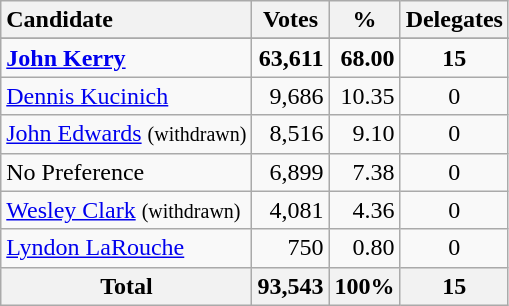<table class="wikitable sortable plainrowheaders" style="text-align:right;">
<tr>
<th style="text-align:left;">Candidate</th>
<th>Votes</th>
<th>%</th>
<th>Delegates</th>
</tr>
<tr>
</tr>
<tr>
<td style="text-align:left;"><strong><a href='#'>John Kerry</a></strong></td>
<td><strong>63,611</strong></td>
<td><strong>68.00</strong></td>
<td style="text-align:center;"><strong>15</strong></td>
</tr>
<tr>
<td style="text-align:left;"><a href='#'>Dennis Kucinich</a></td>
<td>9,686</td>
<td>10.35</td>
<td style="text-align:center;">0</td>
</tr>
<tr>
<td style="text-align:left;"><a href='#'>John Edwards</a> <small>(withdrawn)</small></td>
<td>8,516</td>
<td>9.10</td>
<td style="text-align:center;">0</td>
</tr>
<tr>
<td style="text-align:left;">No Preference</td>
<td>6,899</td>
<td>7.38</td>
<td style="text-align:center;">0</td>
</tr>
<tr>
<td style="text-align:left;"><a href='#'>Wesley Clark</a> <small>(withdrawn)</small></td>
<td>4,081</td>
<td>4.36</td>
<td style="text-align:center;">0</td>
</tr>
<tr>
<td style="text-align:left;"><a href='#'>Lyndon LaRouche</a></td>
<td>750</td>
<td>0.80</td>
<td style="text-align:center;">0</td>
</tr>
<tr class="sortbottom">
<th>Total</th>
<th>93,543</th>
<th>100%</th>
<th>15</th>
</tr>
</table>
